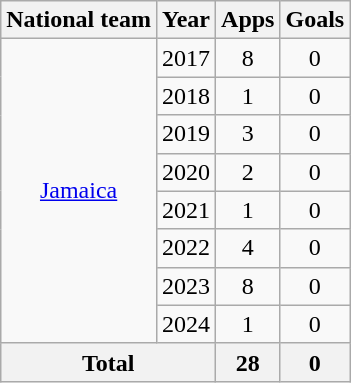<table class="wikitable" style="text-align:center">
<tr>
<th>National team</th>
<th>Year</th>
<th>Apps</th>
<th>Goals</th>
</tr>
<tr>
<td rowspan="8"><a href='#'>Jamaica</a></td>
<td>2017</td>
<td>8</td>
<td>0</td>
</tr>
<tr>
<td>2018</td>
<td>1</td>
<td>0</td>
</tr>
<tr>
<td>2019</td>
<td>3</td>
<td>0</td>
</tr>
<tr>
<td>2020</td>
<td>2</td>
<td>0</td>
</tr>
<tr>
<td>2021</td>
<td>1</td>
<td>0</td>
</tr>
<tr>
<td>2022</td>
<td>4</td>
<td>0</td>
</tr>
<tr>
<td>2023</td>
<td>8</td>
<td>0</td>
</tr>
<tr>
<td>2024</td>
<td>1</td>
<td>0</td>
</tr>
<tr>
<th colspan=2>Total</th>
<th>28</th>
<th>0</th>
</tr>
</table>
